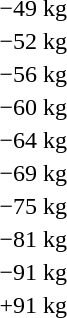<table>
<tr>
<td rowspan=2>−49 kg</td>
<td rowspan=2></td>
<td rowspan=2></td>
<td></td>
</tr>
<tr>
<td></td>
</tr>
<tr>
<td rowspan=2>−52 kg</td>
<td rowspan=2></td>
<td rowspan=2></td>
<td></td>
</tr>
<tr>
<td></td>
</tr>
<tr>
<td rowspan=2>−56 kg</td>
<td rowspan=2></td>
<td rowspan=2></td>
<td></td>
</tr>
<tr>
<td></td>
</tr>
<tr>
<td rowspan=2>−60 kg</td>
<td rowspan=2></td>
<td rowspan=2></td>
<td></td>
</tr>
<tr>
<td></td>
</tr>
<tr>
<td rowspan=2>−64 kg</td>
<td rowspan=2></td>
<td rowspan=2></td>
<td></td>
</tr>
<tr>
<td></td>
</tr>
<tr>
<td rowspan=2>−69 kg</td>
<td rowspan=2></td>
<td rowspan=2></td>
<td></td>
</tr>
<tr>
<td></td>
</tr>
<tr>
<td rowspan=2>−75 kg</td>
<td rowspan=2></td>
<td rowspan=2></td>
<td></td>
</tr>
<tr>
<td></td>
</tr>
<tr>
<td rowspan=2>−81 kg</td>
<td rowspan=2></td>
<td rowspan=2></td>
<td></td>
</tr>
<tr>
<td></td>
</tr>
<tr>
<td rowspan=2>−91 kg</td>
<td rowspan=2></td>
<td rowspan=2></td>
<td></td>
</tr>
<tr>
<td></td>
</tr>
<tr>
<td rowspan=2>+91 kg</td>
<td rowspan=2></td>
<td rowspan=2></td>
<td></td>
</tr>
<tr>
<td></td>
</tr>
</table>
